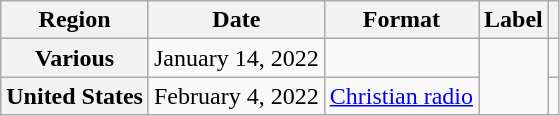<table class="wikitable plainrowheaders">
<tr>
<th scope="col">Region</th>
<th scope="col">Date</th>
<th scope="col">Format</th>
<th scope="col">Label</th>
<th scope="col"></th>
</tr>
<tr>
<th scope="row">Various</th>
<td>January 14, 2022</td>
<td></td>
<td rowspan="2"></td>
<td align="center"></td>
</tr>
<tr>
<th scope="row">United States</th>
<td>February 4, 2022</td>
<td><a href='#'>Christian radio</a></td>
<td></td>
</tr>
</table>
